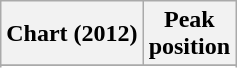<table class="wikitable sortable plainrowheaders" style="text-align:center">
<tr>
<th>Chart (2012)</th>
<th>Peak<br>position</th>
</tr>
<tr>
</tr>
<tr>
</tr>
<tr>
</tr>
<tr>
</tr>
</table>
